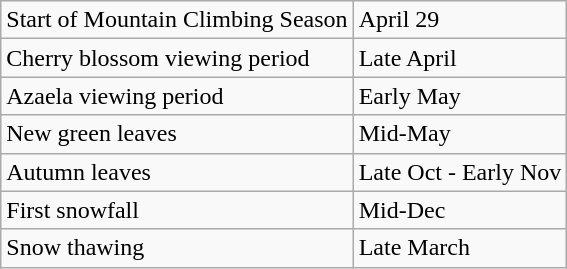<table class="wikitable">
<tr>
<td>Start of Mountain Climbing Season</td>
<td>April 29</td>
</tr>
<tr>
<td>Cherry blossom viewing period</td>
<td>Late April</td>
</tr>
<tr>
<td>Azaela viewing period</td>
<td>Early May</td>
</tr>
<tr>
<td>New green leaves</td>
<td>Mid-May</td>
</tr>
<tr>
<td>Autumn leaves</td>
<td>Late Oct - Early Nov</td>
</tr>
<tr>
<td>First snowfall</td>
<td>Mid-Dec</td>
</tr>
<tr>
<td>Snow thawing</td>
<td>Late March</td>
</tr>
</table>
